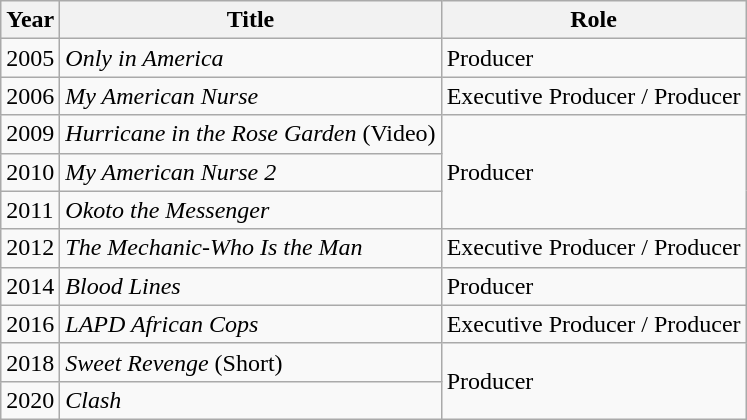<table class="wikitable">
<tr>
<th>Year</th>
<th>Title</th>
<th>Role</th>
</tr>
<tr>
<td>2005</td>
<td><em>Only in America</em></td>
<td>Producer</td>
</tr>
<tr>
<td>2006</td>
<td><em>My American Nurse</em></td>
<td>Executive Producer / Producer</td>
</tr>
<tr>
<td>2009</td>
<td><em>Hurricane in the Rose Garden</em> (Video)</td>
<td rowspan="3">Producer</td>
</tr>
<tr>
<td>2010</td>
<td><em>My American Nurse 2</em></td>
</tr>
<tr>
<td>2011</td>
<td><em>Okoto the Messenger</em></td>
</tr>
<tr>
<td>2012</td>
<td><em>The Mechanic-Who Is the Man</em></td>
<td>Executive Producer / Producer</td>
</tr>
<tr>
<td>2014</td>
<td><em>Blood Lines</em></td>
<td>Producer</td>
</tr>
<tr>
<td>2016</td>
<td><em>LAPD African Cops</em></td>
<td>Executive Producer / Producer</td>
</tr>
<tr>
<td>2018</td>
<td><em>Sweet Revenge</em> (Short)</td>
<td rowspan="2">Producer</td>
</tr>
<tr>
<td>2020</td>
<td><em>Clash</em></td>
</tr>
</table>
